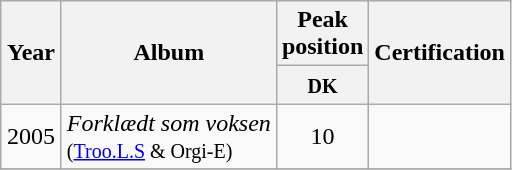<table class="wikitable">
<tr>
<th width="33" rowspan="2" style="text-align:center;">Year</th>
<th rowspan="2">Album</th>
<th colspan="1">Peak <br>position</th>
<th rowspan="2">Certification</th>
</tr>
<tr>
<th align="center"><small>DK<br></small></th>
</tr>
<tr>
<td align="center">2005</td>
<td><em>Forklædt som voksen</em> <br> <small>(<a href='#'>Troo.L.S</a> & Orgi-E)</small></td>
<td align="center">10</td>
<td></td>
</tr>
<tr>
</tr>
</table>
